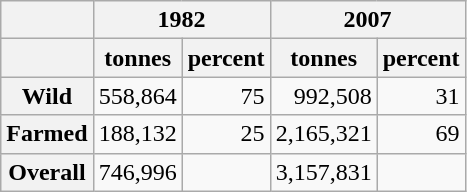<table class="wikitable">
<tr>
<th></th>
<th colspan="2">1982</th>
<th colspan="2">2007</th>
</tr>
<tr>
<th></th>
<th>tonnes</th>
<th>percent</th>
<th>tonnes</th>
<th>percent</th>
</tr>
<tr>
<th>Wild</th>
<td style="text-align:right;">558,864</td>
<td style="text-align:right;">75</td>
<td style="text-align:right;">992,508</td>
<td style="text-align:right;">31</td>
</tr>
<tr>
<th>Farmed</th>
<td style="text-align:right;">188,132</td>
<td style="text-align:right;">25</td>
<td style="text-align:right;">2,165,321</td>
<td style="text-align:right;">69</td>
</tr>
<tr>
<th>Overall</th>
<td style="text-align:right;">746,996</td>
<td style="text-align:right;"></td>
<td style="text-align:right;">3,157,831</td>
<td style="text-align:right;"></td>
</tr>
</table>
